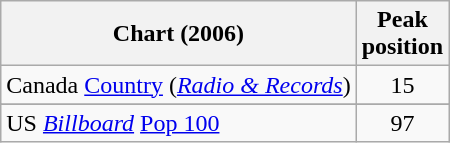<table class="wikitable sortable">
<tr>
<th>Chart (2006)</th>
<th>Peak<br>position</th>
</tr>
<tr>
<td align="left">Canada <a href='#'>Country</a> (<em><a href='#'>Radio & Records</a></em>)</td>
<td align="center">15</td>
</tr>
<tr>
</tr>
<tr>
</tr>
<tr>
<td>US <em><a href='#'>Billboard</a></em> <a href='#'>Pop 100</a></td>
<td align="center">97</td>
</tr>
</table>
